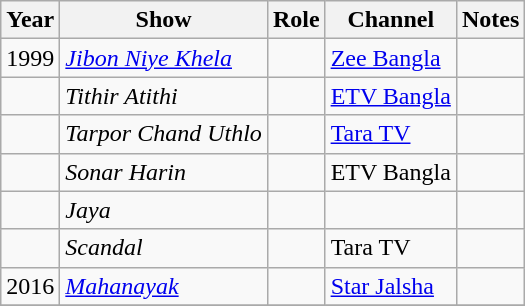<table class="wikitable sortable">
<tr>
<th>Year</th>
<th>Show</th>
<th>Role</th>
<th>Channel</th>
<th>Notes</th>
</tr>
<tr>
<td>1999</td>
<td><em><a href='#'>Jibon Niye Khela</a></em></td>
<td></td>
<td><a href='#'>Zee Bangla</a></td>
<td></td>
</tr>
<tr>
<td></td>
<td><em>Tithir Atithi</em></td>
<td></td>
<td><a href='#'>ETV Bangla</a></td>
<td></td>
</tr>
<tr>
<td></td>
<td><em>Tarpor Chand Uthlo</em></td>
<td></td>
<td><a href='#'>Tara TV</a></td>
<td></td>
</tr>
<tr>
<td></td>
<td><em>Sonar Harin</em></td>
<td></td>
<td>ETV Bangla</td>
<td></td>
</tr>
<tr>
<td></td>
<td><em>Jaya</em></td>
<td></td>
<td></td>
<td></td>
</tr>
<tr>
<td></td>
<td><em>Scandal</em></td>
<td></td>
<td>Tara TV</td>
<td></td>
</tr>
<tr>
<td>2016</td>
<td><em><a href='#'>Mahanayak</a></em></td>
<td></td>
<td><a href='#'>Star Jalsha</a></td>
<td></td>
</tr>
<tr>
</tr>
</table>
